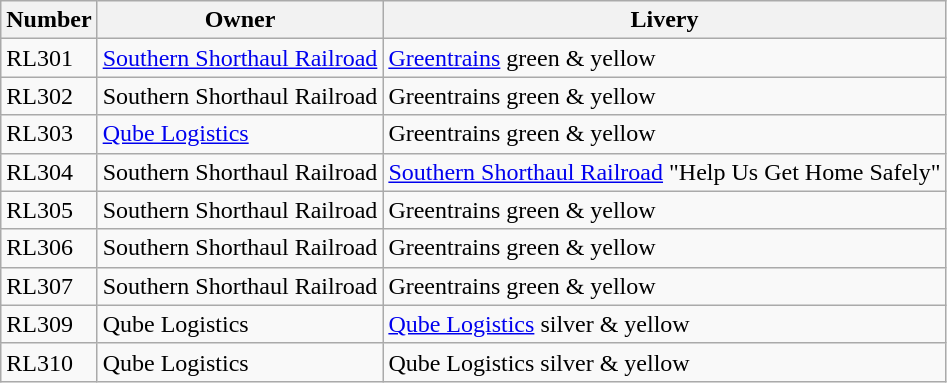<table class="wikitable sortable">
<tr>
<th>Number</th>
<th>Owner</th>
<th>Livery</th>
</tr>
<tr>
<td>RL301</td>
<td><a href='#'>Southern Shorthaul Railroad</a></td>
<td><a href='#'>Greentrains</a> green & yellow</td>
</tr>
<tr>
<td>RL302</td>
<td>Southern Shorthaul Railroad</td>
<td>Greentrains green & yellow</td>
</tr>
<tr>
<td>RL303</td>
<td><a href='#'>Qube Logistics</a></td>
<td>Greentrains green & yellow</td>
</tr>
<tr>
<td>RL304</td>
<td>Southern Shorthaul Railroad</td>
<td><a href='#'>Southern Shorthaul Railroad</a> "Help Us Get Home Safely"</td>
</tr>
<tr>
<td>RL305</td>
<td>Southern Shorthaul Railroad</td>
<td>Greentrains green & yellow</td>
</tr>
<tr>
<td>RL306</td>
<td>Southern Shorthaul Railroad</td>
<td>Greentrains green & yellow</td>
</tr>
<tr>
<td>RL307</td>
<td>Southern Shorthaul Railroad</td>
<td>Greentrains green & yellow</td>
</tr>
<tr>
<td>RL309</td>
<td>Qube Logistics</td>
<td><a href='#'>Qube Logistics</a> silver & yellow</td>
</tr>
<tr>
<td>RL310</td>
<td>Qube Logistics</td>
<td>Qube Logistics silver & yellow</td>
</tr>
</table>
